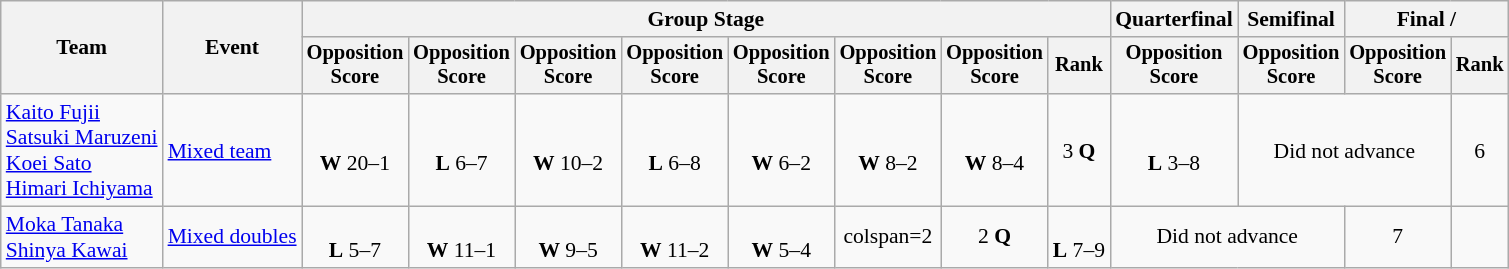<table class="wikitable" style="font-size:90%">
<tr>
<th rowspan=2>Team</th>
<th rowspan=2>Event</th>
<th colspan=8>Group Stage</th>
<th>Quarterfinal</th>
<th>Semifinal</th>
<th colspan=2>Final / </th>
</tr>
<tr style="font-size:95%">
<th>Opposition <br> Score</th>
<th>Opposition <br> Score</th>
<th>Opposition <br> Score</th>
<th>Opposition <br> Score</th>
<th>Opposition <br> Score</th>
<th>Opposition <br> Score</th>
<th>Opposition <br> Score</th>
<th>Rank</th>
<th>Opposition <br> Score</th>
<th>Opposition <br> Score</th>
<th>Opposition <br> Score</th>
<th>Rank</th>
</tr>
<tr align=center>
<td align=left><a href='#'>Kaito Fujii</a><br><a href='#'>Satsuki Maruzeni</a><br><a href='#'>Koei Sato</a><br><a href='#'>Himari Ichiyama</a></td>
<td align=left><a href='#'>Mixed team</a></td>
<td><br><strong>W</strong> 20–1</td>
<td><br><strong>L</strong> 6–7</td>
<td><br><strong>W</strong> 10–2</td>
<td><br><strong>L</strong> 6–8</td>
<td><br><strong>W</strong> 6–2</td>
<td><br><strong>W</strong> 8–2</td>
<td><br><strong>W</strong> 8–4</td>
<td>3 <strong>Q</strong></td>
<td><br><strong>L</strong> 3–8</td>
<td colspan=2>Did not advance</td>
<td>6</td>
</tr>
<tr align=center>
<td align=left><a href='#'>Moka Tanaka</a><br><a href='#'>Shinya Kawai</a></td>
<td align=left><a href='#'>Mixed doubles</a></td>
<td><br><strong>L</strong> 5–7</td>
<td><br><strong>W</strong> 11–1</td>
<td><br><strong>W</strong> 9–5</td>
<td><br><strong>W</strong> 11–2</td>
<td><br><strong>W</strong> 5–4</td>
<td>colspan=2</td>
<td>2 <strong>Q</strong></td>
<td><br><strong>L</strong> 7–9</td>
<td colspan=2>Did not advance</td>
<td>7</td>
</tr>
</table>
